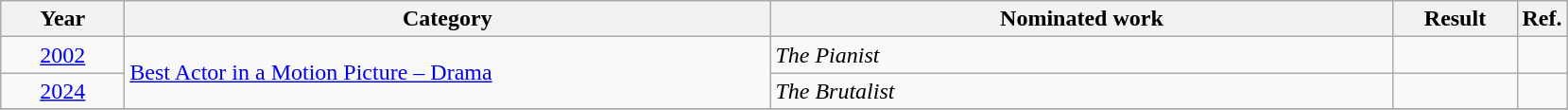<table class=wikitable>
<tr>
<th scope="col" style="width:5em;">Year</th>
<th scope="col" style="width:28em;">Category</th>
<th scope="col" style="width:27em;">Nominated work</th>
<th scope="col" style="width:5em;">Result</th>
<th>Ref.</th>
</tr>
<tr>
<td style="text-align:center;"><a href='#'>2002</a></td>
<td rowspan="2"><a href='#'>Best Actor in a Motion Picture – Drama</a></td>
<td><em>The Pianist</em></td>
<td></td>
<td style="text-align:center;"></td>
</tr>
<tr>
<td style="text-align:center;"><a href='#'>2024</a></td>
<td><em>The Brutalist</em></td>
<td></td>
<td style="text-align:center;"></td>
</tr>
<tr>
</tr>
</table>
